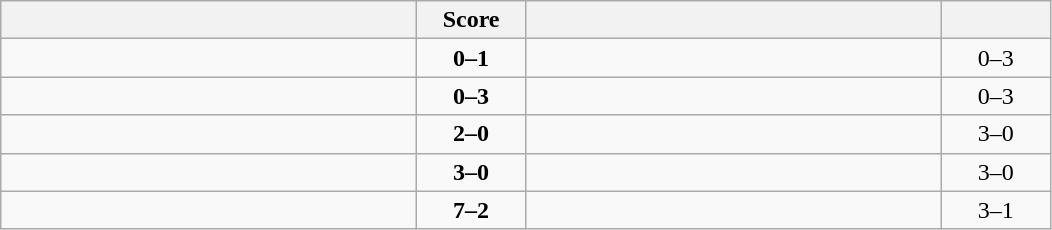<table class="wikitable" style="text-align: center; ">
<tr>
<th align="right" width="270"></th>
<th width="65">Score</th>
<th align="left" width="270"></th>
<th width="65"></th>
</tr>
<tr>
<td align="left"></td>
<td><strong>0–1</strong></td>
<td align="left"><strong></strong></td>
<td>0–3 <strong></strong></td>
</tr>
<tr>
<td align="left"></td>
<td><strong>0–3</strong></td>
<td align="left"><strong></strong></td>
<td>0–3 <strong></strong></td>
</tr>
<tr>
<td align="left"><strong></strong></td>
<td><strong>2–0</strong></td>
<td align="left"></td>
<td>3–0 <strong></strong></td>
</tr>
<tr>
<td align="left"><strong></strong></td>
<td><strong>3–0</strong></td>
<td align="left"></td>
<td>3–0 <strong></strong></td>
</tr>
<tr>
<td align="left"><strong></strong></td>
<td><strong>7–2</strong></td>
<td align="left"></td>
<td>3–1 <strong></strong></td>
</tr>
</table>
